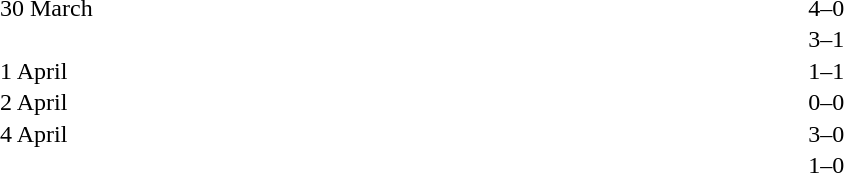<table cellspacing=1 width=70%>
<tr>
<th width=25%></th>
<th width=30%></th>
<th width=15%></th>
<th width=30%></th>
</tr>
<tr>
<td>30 March</td>
<td align=right></td>
<td align=center>4–0</td>
<td></td>
</tr>
<tr>
<td></td>
<td align=right></td>
<td align=center>3–1</td>
<td></td>
</tr>
<tr>
<td>1 April</td>
<td align=right></td>
<td align=center>1–1</td>
<td></td>
</tr>
<tr>
<td>2 April</td>
<td align=right></td>
<td align=center>0–0</td>
<td></td>
</tr>
<tr>
<td>4 April</td>
<td align=right></td>
<td align=center>3–0</td>
<td></td>
</tr>
<tr>
<td></td>
<td align=right></td>
<td align=center>1–0</td>
<td></td>
</tr>
</table>
